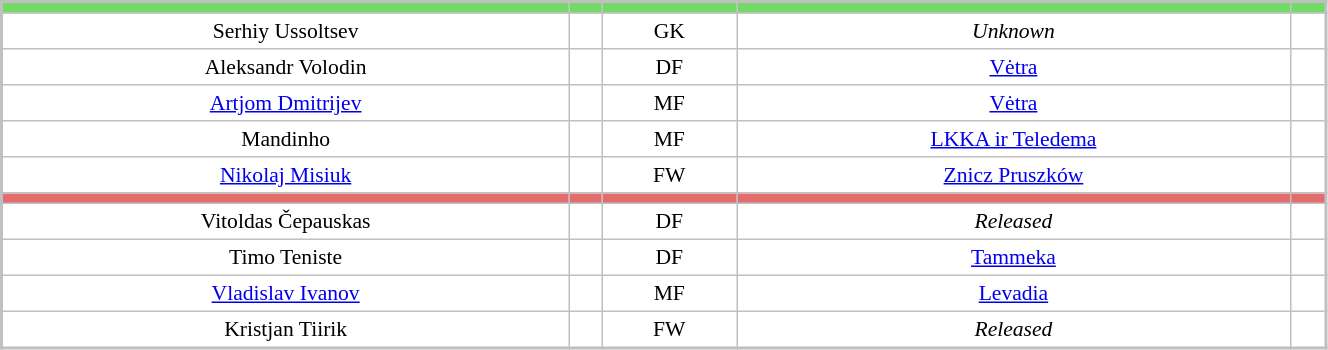<table cellspacing="4" cellpadding="3" style="text-align:center;width:70%;border:solid 2px silver;font-size:90%" rules="all">
<tr style="background-color:#73DA67;">
<td></td>
<td></td>
<td></td>
<td></td>
<td></td>
</tr>
<tr>
<td>Serhiy Ussoltsev</td>
<td></td>
<td>GK</td>
<td><em>Unknown</em></td>
<td></td>
</tr>
<tr>
<td>Aleksandr Volodin</td>
<td></td>
<td>DF</td>
<td><a href='#'>Vėtra</a></td>
<td></td>
</tr>
<tr>
<td><a href='#'>Artjom Dmitrijev</a></td>
<td></td>
<td>MF</td>
<td><a href='#'>Vėtra</a></td>
<td></td>
</tr>
<tr>
<td>Mandinho</td>
<td></td>
<td>MF</td>
<td><a href='#'>LKKA ir Teledema</a></td>
<td></td>
</tr>
<tr>
<td><a href='#'>Nikolaj Misiuk</a></td>
<td></td>
<td>FW</td>
<td><a href='#'>Znicz Pruszków</a></td>
<td></td>
</tr>
<tr style="background-color:#E46C6D;">
<td></td>
<td></td>
<td></td>
<td></td>
<td></td>
</tr>
<tr>
<td>Vitoldas Čepauskas</td>
<td></td>
<td>DF</td>
<td><em>Released</em></td>
<td></td>
</tr>
<tr>
<td>Timo Teniste</td>
<td></td>
<td>DF</td>
<td><a href='#'>Tammeka</a></td>
<td></td>
</tr>
<tr>
<td><a href='#'>Vladislav Ivanov</a></td>
<td></td>
<td>MF</td>
<td><a href='#'>Levadia</a></td>
<td></td>
</tr>
<tr>
<td>Kristjan Tiirik</td>
<td></td>
<td>FW</td>
<td><em>Released</em></td>
<td></td>
</tr>
</table>
